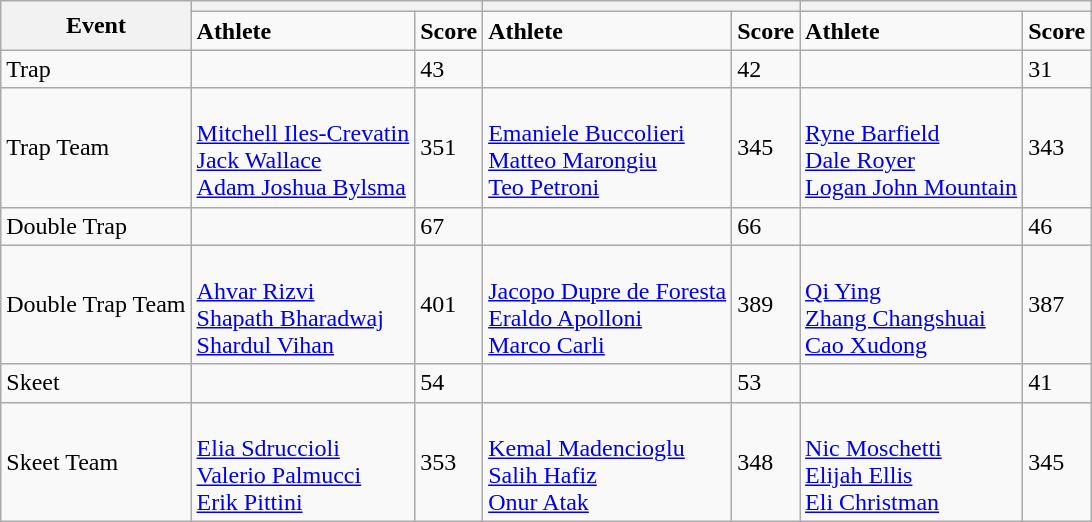<table class="wikitable">
<tr>
<th rowspan="2">Event</th>
<th colspan="2"></th>
<th colspan="2"></th>
<th colspan="2"></th>
</tr>
<tr>
<td><strong>Athlete</strong></td>
<td><strong>Score</strong></td>
<td><strong>Athlete</strong></td>
<td><strong>Score</strong></td>
<td><strong>Athlete</strong></td>
<td><strong>Score</strong></td>
</tr>
<tr>
<td>Trap</td>
<td></td>
<td>43</td>
<td></td>
<td>42</td>
<td></td>
<td>31</td>
</tr>
<tr>
<td>Trap Team</td>
<td><br><a href='#'>Mitchell Iles-Crevatin</a><br><a href='#'>Jack Wallace</a><br><a href='#'>Adam Joshua Bylsma</a></td>
<td>351</td>
<td><br><a href='#'>Emaniele Buccolieri</a><br><a href='#'>Matteo Marongiu</a><br><a href='#'>Teo Petroni</a></td>
<td>345</td>
<td><br><a href='#'>Ryne Barfield</a><br><a href='#'>Dale Royer</a><br><a href='#'>Logan John Mountain</a></td>
<td>343</td>
</tr>
<tr>
<td>Double Trap</td>
<td></td>
<td>67</td>
<td></td>
<td>66</td>
<td></td>
<td>46</td>
</tr>
<tr>
<td>Double Trap Team</td>
<td><br><a href='#'>Ahvar Rizvi</a><br><a href='#'>Shapath Bharadwaj</a><br><a href='#'>Shardul Vihan</a></td>
<td>401</td>
<td><br><a href='#'>Jacopo Dupre de Foresta</a><br><a href='#'>Eraldo Apolloni</a><br><a href='#'>Marco Carli</a></td>
<td>389</td>
<td><br><a href='#'>Qi Ying</a><br><a href='#'>Zhang Changshuai</a><br><a href='#'>Cao Xudong</a></td>
<td>387</td>
</tr>
<tr>
<td>Skeet</td>
<td></td>
<td>54</td>
<td></td>
<td>53</td>
<td></td>
<td>41</td>
</tr>
<tr>
<td>Skeet Team</td>
<td><br><a href='#'>Elia Sdruccioli</a><br><a href='#'>Valerio Palmucci</a><br><a href='#'>Erik Pittini</a></td>
<td>353</td>
<td><br><a href='#'>Kemal Madencioglu</a><br><a href='#'>Salih Hafiz</a><br><a href='#'>Onur Atak</a></td>
<td>348</td>
<td><br><a href='#'>Nic Moschetti</a><br><a href='#'>Elijah Ellis</a><br><a href='#'>Eli Christman</a></td>
<td>345</td>
</tr>
</table>
